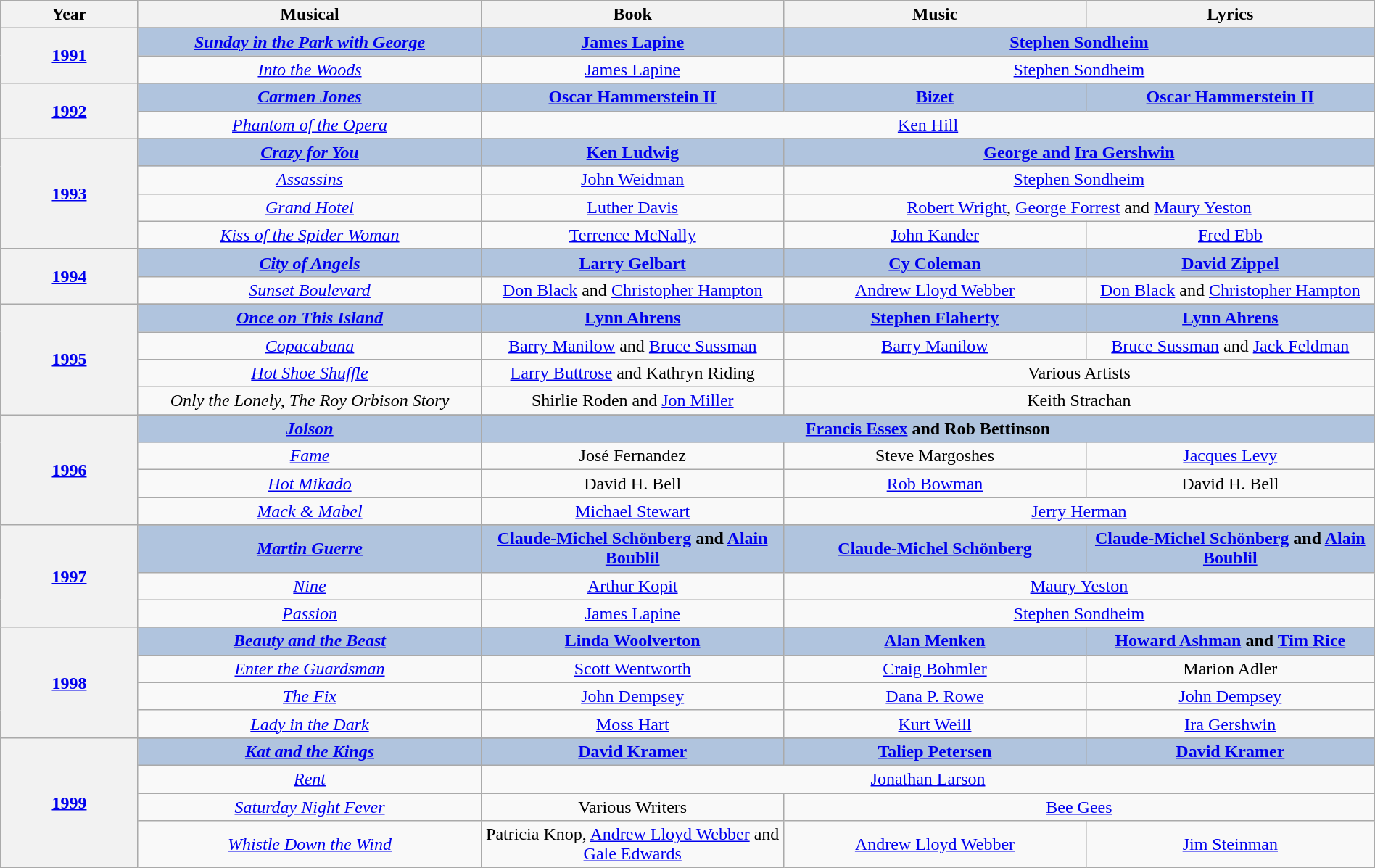<table class="wikitable" style="width:100%; text-align:center;">
<tr style="background:#bebebe;">
<th style="width:10%;">Year</th>
<th style="width:25%;">Musical</th>
<th style="width:22%;">Book</th>
<th style="width:22%;">Music</th>
<th style="width:22%;">Lyrics</th>
</tr>
<tr>
<th rowspan="3" align="center"><a href='#'>1991</a></th>
</tr>
<tr style="background:#B0C4DE">
<td><strong><em><a href='#'>Sunday in the Park with George</a></em></strong></td>
<td><strong><a href='#'>James Lapine</a></strong></td>
<td colspan="2"><strong><a href='#'>Stephen Sondheim</a></strong></td>
</tr>
<tr>
<td><em><a href='#'>Into the Woods</a></em></td>
<td><a href='#'>James Lapine</a></td>
<td colspan="2"><a href='#'>Stephen Sondheim</a></td>
</tr>
<tr>
<th rowspan="3" align="center"><a href='#'>1992</a></th>
</tr>
<tr style="background:#B0C4DE">
<td><strong><em><a href='#'>Carmen Jones</a></em></strong></td>
<td><strong><a href='#'>Oscar Hammerstein II</a></strong></td>
<td><strong><a href='#'>Bizet</a></strong></td>
<td><strong><a href='#'>Oscar Hammerstein II</a></strong></td>
</tr>
<tr>
<td><em><a href='#'>Phantom of the Opera</a></em></td>
<td colspan="3"><a href='#'>Ken Hill</a></td>
</tr>
<tr>
<th rowspan="5" align="center"><a href='#'>1993</a></th>
</tr>
<tr style="background:#B0C4DE">
<td><strong><em><a href='#'>Crazy for You</a></em></strong></td>
<td><strong><a href='#'>Ken Ludwig</a></strong></td>
<td colspan="2"><strong><a href='#'>George and</a> <a href='#'>Ira Gershwin</a></strong></td>
</tr>
<tr>
<td><em><a href='#'>Assassins</a></em></td>
<td><a href='#'>John Weidman</a></td>
<td colspan="2"><a href='#'>Stephen Sondheim</a></td>
</tr>
<tr>
<td><em><a href='#'>Grand Hotel</a></em></td>
<td><a href='#'>Luther Davis</a></td>
<td colspan="2"><a href='#'>Robert Wright</a>, <a href='#'>George Forrest</a> and <a href='#'>Maury Yeston</a></td>
</tr>
<tr>
<td><em><a href='#'>Kiss of the Spider Woman</a></em></td>
<td><a href='#'>Terrence McNally</a></td>
<td><a href='#'>John Kander</a></td>
<td><a href='#'>Fred Ebb</a></td>
</tr>
<tr>
<th rowspan="3" align="center"><a href='#'>1994</a></th>
</tr>
<tr style="background:#B0C4DE">
<td><strong><em><a href='#'>City of Angels</a></em></strong></td>
<td><strong><a href='#'>Larry Gelbart</a></strong></td>
<td><strong><a href='#'>Cy Coleman</a></strong></td>
<td><strong><a href='#'>David Zippel</a></strong></td>
</tr>
<tr>
<td><em><a href='#'>Sunset Boulevard</a></em></td>
<td><a href='#'>Don Black</a> and <a href='#'>Christopher Hampton</a></td>
<td><a href='#'>Andrew Lloyd Webber</a></td>
<td><a href='#'>Don Black</a> and <a href='#'>Christopher Hampton</a></td>
</tr>
<tr>
<th rowspan="5" align="center"><a href='#'>1995</a></th>
</tr>
<tr style="background:#B0C4DE">
<td><strong><em><a href='#'>Once on This Island</a></em></strong></td>
<td><strong><a href='#'>Lynn Ahrens</a></strong></td>
<td><strong><a href='#'>Stephen Flaherty</a></strong></td>
<td><strong><a href='#'>Lynn Ahrens</a></strong></td>
</tr>
<tr>
<td><em><a href='#'>Copacabana</a></em></td>
<td><a href='#'>Barry Manilow</a> and <a href='#'>Bruce Sussman</a></td>
<td><a href='#'>Barry Manilow</a></td>
<td><a href='#'>Bruce Sussman</a> and <a href='#'>Jack Feldman</a></td>
</tr>
<tr>
<td><em><a href='#'>Hot Shoe Shuffle</a></em></td>
<td><a href='#'>Larry Buttrose</a> and Kathryn Riding</td>
<td colspan="2">Various Artists</td>
</tr>
<tr>
<td><em>Only the Lonely, The Roy Orbison Story</em></td>
<td>Shirlie Roden and <a href='#'>Jon Miller</a></td>
<td colspan="2">Keith Strachan</td>
</tr>
<tr>
<th rowspan="5" align="center"><a href='#'>1996</a></th>
</tr>
<tr style="background:#B0C4DE">
<td><strong><em><a href='#'>Jolson</a></em></strong></td>
<td colspan="3"><strong><a href='#'>Francis Essex</a> and Rob Bettinson</strong></td>
</tr>
<tr>
<td><em><a href='#'>Fame</a></em></td>
<td>José Fernandez</td>
<td>Steve Margoshes</td>
<td><a href='#'>Jacques Levy</a></td>
</tr>
<tr>
<td><em><a href='#'>Hot Mikado</a></em></td>
<td>David H. Bell</td>
<td><a href='#'>Rob Bowman</a></td>
<td>David H. Bell</td>
</tr>
<tr>
<td><em><a href='#'>Mack & Mabel</a></em></td>
<td><a href='#'>Michael Stewart</a></td>
<td colspan="2"><a href='#'>Jerry Herman</a></td>
</tr>
<tr>
<th rowspan="4" align="center"><a href='#'>1997</a></th>
</tr>
<tr style="background:#B0C4DE">
<td><strong><em><a href='#'>Martin Guerre</a></em></strong></td>
<td><strong><a href='#'>Claude-Michel Schönberg</a> and <a href='#'>Alain Boublil</a></strong></td>
<td><strong><a href='#'>Claude-Michel Schönberg</a></strong></td>
<td><strong><a href='#'>Claude-Michel Schönberg</a> and <a href='#'>Alain Boublil</a></strong></td>
</tr>
<tr>
<td><em><a href='#'>Nine</a></em></td>
<td><a href='#'>Arthur Kopit</a></td>
<td colspan="2"><a href='#'>Maury Yeston</a></td>
</tr>
<tr>
<td><em><a href='#'>Passion</a></em></td>
<td><a href='#'>James Lapine</a></td>
<td colspan="2"><a href='#'>Stephen Sondheim</a></td>
</tr>
<tr>
<th rowspan="5" align="center"><a href='#'>1998</a></th>
</tr>
<tr style="background:#B0C4DE">
<td><strong><em><a href='#'>Beauty and the Beast</a></em></strong></td>
<td><strong><a href='#'>Linda Woolverton</a></strong></td>
<td><strong><a href='#'>Alan Menken</a></strong></td>
<td><strong><a href='#'>Howard Ashman</a> and <a href='#'>Tim Rice</a></strong></td>
</tr>
<tr>
<td><em><a href='#'>Enter the Guardsman</a></em></td>
<td><a href='#'>Scott Wentworth</a></td>
<td><a href='#'>Craig Bohmler</a></td>
<td>Marion Adler</td>
</tr>
<tr>
<td><em><a href='#'>The Fix</a></em></td>
<td><a href='#'>John Dempsey</a></td>
<td><a href='#'>Dana P. Rowe</a></td>
<td><a href='#'>John Dempsey</a></td>
</tr>
<tr>
<td><em><a href='#'>Lady in the Dark</a></em></td>
<td><a href='#'>Moss Hart</a></td>
<td><a href='#'>Kurt Weill</a></td>
<td><a href='#'>Ira Gershwin</a></td>
</tr>
<tr>
<th rowspan="5" align="center"><a href='#'>1999</a></th>
</tr>
<tr style="background:#B0C4DE">
<td><strong><em><a href='#'>Kat and the Kings</a></em></strong></td>
<td><strong><a href='#'>David Kramer</a></strong></td>
<td><strong><a href='#'>Taliep Petersen</a></strong></td>
<td><strong><a href='#'>David Kramer</a></strong></td>
</tr>
<tr>
<td><em><a href='#'>Rent</a></em></td>
<td colspan="3"><a href='#'>Jonathan Larson</a></td>
</tr>
<tr>
<td><em><a href='#'>Saturday Night Fever</a></em></td>
<td>Various Writers</td>
<td colspan="2"><a href='#'>Bee Gees</a></td>
</tr>
<tr>
<td><em><a href='#'>Whistle Down the Wind</a></em></td>
<td>Patricia Knop, <a href='#'>Andrew Lloyd Webber</a> and <a href='#'>Gale Edwards</a></td>
<td><a href='#'>Andrew Lloyd Webber</a></td>
<td><a href='#'>Jim Steinman</a></td>
</tr>
</table>
